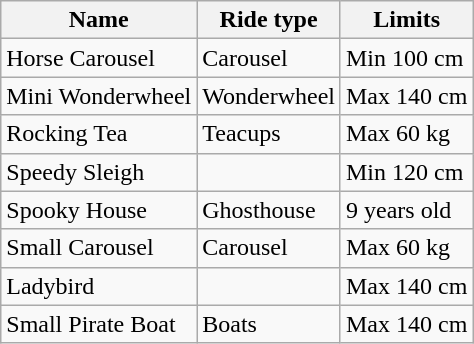<table class="wikitable">
<tr>
<th>Name</th>
<th>Ride type</th>
<th>Limits</th>
</tr>
<tr>
<td>Horse Carousel</td>
<td>Carousel</td>
<td>Min 100 cm</td>
</tr>
<tr>
<td>Mini Wonderwheel</td>
<td>Wonderwheel</td>
<td>Max 140 cm</td>
</tr>
<tr>
<td>Rocking Tea</td>
<td>Teacups</td>
<td>Max 60 kg</td>
</tr>
<tr>
<td>Speedy Sleigh</td>
<td></td>
<td>Min 120 cm</td>
</tr>
<tr>
<td>Spooky House</td>
<td>Ghosthouse</td>
<td>9 years old</td>
</tr>
<tr>
<td>Small Carousel</td>
<td>Carousel</td>
<td>Max 60 kg</td>
</tr>
<tr>
<td>Ladybird</td>
<td></td>
<td>Max 140 cm</td>
</tr>
<tr>
<td>Small Pirate Boat</td>
<td>Boats</td>
<td>Max 140 cm</td>
</tr>
</table>
